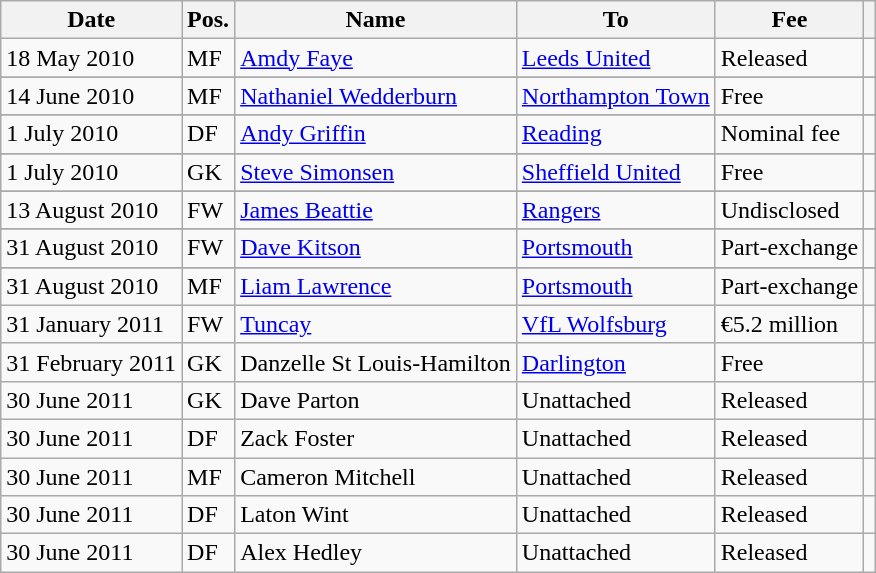<table class="wikitable">
<tr>
<th>Date</th>
<th>Pos.</th>
<th>Name</th>
<th>To</th>
<th>Fee</th>
<th></th>
</tr>
<tr>
<td>18 May 2010</td>
<td>MF</td>
<td> <a href='#'>Amdy Faye</a></td>
<td> <a href='#'>Leeds United</a></td>
<td>Released</td>
<td></td>
</tr>
<tr>
</tr>
<tr>
<td>14 June 2010</td>
<td>MF</td>
<td> <a href='#'>Nathaniel Wedderburn</a></td>
<td> <a href='#'>Northampton Town</a></td>
<td>Free</td>
<td></td>
</tr>
<tr>
</tr>
<tr>
<td>1 July 2010</td>
<td>DF</td>
<td> <a href='#'>Andy Griffin</a></td>
<td> <a href='#'>Reading</a></td>
<td>Nominal fee</td>
<td></td>
</tr>
<tr>
</tr>
<tr>
<td>1 July 2010</td>
<td>GK</td>
<td> <a href='#'>Steve Simonsen</a></td>
<td> <a href='#'>Sheffield United</a></td>
<td>Free</td>
<td></td>
</tr>
<tr>
</tr>
<tr>
<td>13 August 2010</td>
<td>FW</td>
<td> <a href='#'>James Beattie</a></td>
<td> <a href='#'>Rangers</a></td>
<td>Undisclosed</td>
<td></td>
</tr>
<tr>
</tr>
<tr>
<td>31 August 2010</td>
<td>FW</td>
<td> <a href='#'>Dave Kitson</a></td>
<td> <a href='#'>Portsmouth</a></td>
<td>Part-exchange</td>
<td></td>
</tr>
<tr>
</tr>
<tr>
<td>31 August 2010</td>
<td>MF</td>
<td> <a href='#'>Liam Lawrence</a></td>
<td> <a href='#'>Portsmouth</a></td>
<td>Part-exchange</td>
<td></td>
</tr>
<tr>
<td>31 January 2011</td>
<td>FW</td>
<td> <a href='#'>Tuncay</a></td>
<td> <a href='#'>VfL Wolfsburg</a></td>
<td>€5.2 million</td>
<td></td>
</tr>
<tr>
<td>31 February 2011</td>
<td>GK</td>
<td> Danzelle St Louis-Hamilton</td>
<td> <a href='#'>Darlington</a></td>
<td>Free</td>
<td></td>
</tr>
<tr>
<td>30 June 2011</td>
<td>GK</td>
<td> Dave Parton</td>
<td>Unattached</td>
<td>Released</td>
<td></td>
</tr>
<tr>
<td>30 June 2011</td>
<td>DF</td>
<td> Zack Foster</td>
<td>Unattached</td>
<td>Released</td>
<td></td>
</tr>
<tr>
<td>30 June 2011</td>
<td>MF</td>
<td> Cameron Mitchell</td>
<td>Unattached</td>
<td>Released</td>
<td></td>
</tr>
<tr>
<td>30 June 2011</td>
<td>DF</td>
<td> Laton Wint</td>
<td>Unattached</td>
<td>Released</td>
<td></td>
</tr>
<tr>
<td>30 June 2011</td>
<td>DF</td>
<td> Alex Hedley</td>
<td>Unattached</td>
<td>Released</td>
<td></td>
</tr>
</table>
